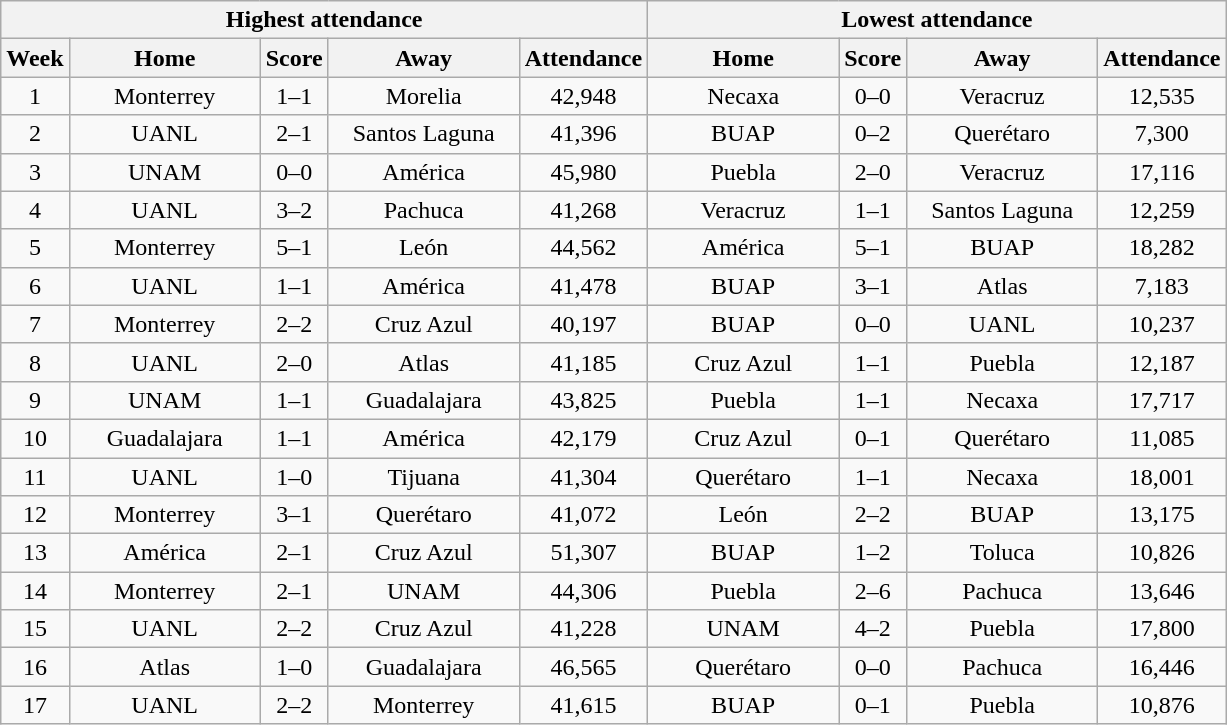<table class="wikitable" style="text-align:center">
<tr>
<th colspan=5>Highest attendance</th>
<th colspan=6>Lowest attendance</th>
</tr>
<tr>
<th>Week</th>
<th class="unsortable" width=120>Home</th>
<th>Score</th>
<th class="unsortable" width=120>Away</th>
<th>Attendance</th>
<th class="unsortable" width=120>Home</th>
<th>Score</th>
<th class="unsortable" width=120>Away</th>
<th>Attendance</th>
</tr>
<tr>
<td>1</td>
<td>Monterrey</td>
<td>1–1</td>
<td>Morelia</td>
<td>42,948</td>
<td>Necaxa</td>
<td>0–0</td>
<td>Veracruz</td>
<td>12,535</td>
</tr>
<tr>
<td>2</td>
<td>UANL</td>
<td>2–1</td>
<td>Santos Laguna</td>
<td>41,396</td>
<td>BUAP</td>
<td>0–2</td>
<td>Querétaro</td>
<td>7,300</td>
</tr>
<tr>
<td>3</td>
<td>UNAM</td>
<td>0–0</td>
<td>América</td>
<td>45,980</td>
<td>Puebla</td>
<td>2–0</td>
<td>Veracruz</td>
<td>17,116</td>
</tr>
<tr>
<td>4</td>
<td>UANL</td>
<td>3–2</td>
<td>Pachuca</td>
<td>41,268</td>
<td>Veracruz</td>
<td>1–1</td>
<td>Santos Laguna</td>
<td>12,259</td>
</tr>
<tr>
<td>5</td>
<td>Monterrey</td>
<td>5–1</td>
<td>León</td>
<td>44,562</td>
<td>América</td>
<td>5–1</td>
<td>BUAP</td>
<td>18,282</td>
</tr>
<tr>
<td>6</td>
<td>UANL</td>
<td>1–1</td>
<td>América</td>
<td>41,478</td>
<td>BUAP</td>
<td>3–1</td>
<td>Atlas</td>
<td>7,183</td>
</tr>
<tr>
<td>7</td>
<td>Monterrey</td>
<td>2–2</td>
<td>Cruz Azul</td>
<td>40,197</td>
<td>BUAP</td>
<td>0–0</td>
<td>UANL</td>
<td>10,237</td>
</tr>
<tr>
<td>8</td>
<td>UANL</td>
<td>2–0</td>
<td>Atlas</td>
<td>41,185</td>
<td>Cruz Azul</td>
<td>1–1</td>
<td>Puebla</td>
<td>12,187</td>
</tr>
<tr>
<td>9</td>
<td>UNAM</td>
<td>1–1</td>
<td>Guadalajara</td>
<td>43,825</td>
<td>Puebla</td>
<td>1–1</td>
<td>Necaxa</td>
<td>17,717</td>
</tr>
<tr 11,085>
<td>10</td>
<td>Guadalajara</td>
<td>1–1</td>
<td>América</td>
<td>42,179</td>
<td>Cruz Azul</td>
<td>0–1</td>
<td>Querétaro</td>
<td>11,085</td>
</tr>
<tr>
<td>11</td>
<td>UANL</td>
<td>1–0</td>
<td>Tijuana</td>
<td>41,304</td>
<td>Querétaro</td>
<td>1–1</td>
<td>Necaxa</td>
<td>18,001</td>
</tr>
<tr>
<td>12</td>
<td>Monterrey</td>
<td>3–1</td>
<td>Querétaro</td>
<td>41,072</td>
<td>León</td>
<td>2–2</td>
<td>BUAP</td>
<td>13,175</td>
</tr>
<tr>
<td>13</td>
<td>América</td>
<td>2–1</td>
<td>Cruz Azul</td>
<td>51,307</td>
<td>BUAP</td>
<td>1–2</td>
<td>Toluca</td>
<td>10,826</td>
</tr>
<tr>
<td>14</td>
<td>Monterrey</td>
<td>2–1</td>
<td>UNAM</td>
<td>44,306</td>
<td>Puebla</td>
<td>2–6</td>
<td>Pachuca</td>
<td>13,646</td>
</tr>
<tr>
<td>15</td>
<td>UANL</td>
<td>2–2</td>
<td>Cruz Azul</td>
<td>41,228</td>
<td>UNAM</td>
<td>4–2</td>
<td>Puebla</td>
<td>17,800</td>
</tr>
<tr>
<td>16</td>
<td>Atlas</td>
<td>1–0</td>
<td>Guadalajara</td>
<td>46,565</td>
<td>Querétaro</td>
<td>0–0</td>
<td>Pachuca</td>
<td>16,446</td>
</tr>
<tr>
<td>17</td>
<td>UANL</td>
<td>2–2</td>
<td>Monterrey</td>
<td>41,615</td>
<td>BUAP</td>
<td>0–1</td>
<td>Puebla</td>
<td>10,876</td>
</tr>
</table>
